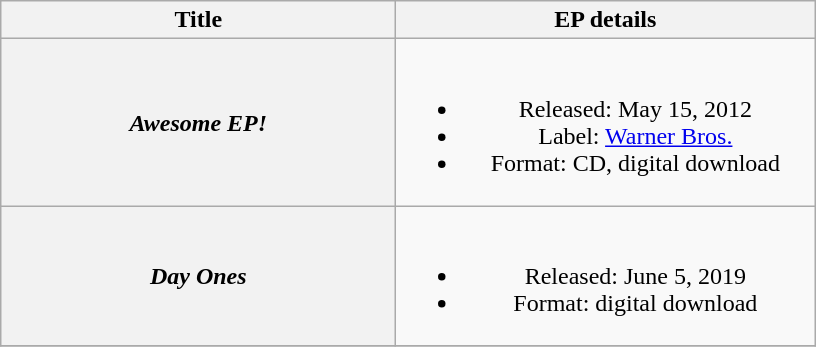<table class="wikitable plainrowheaders" style="text-align:center;">
<tr>
<th scope="col" style="width:16em;">Title</th>
<th scope="col" style="width:17em;">EP details</th>
</tr>
<tr>
<th scope="row"><em>Awesome EP!</em></th>
<td><br><ul><li>Released: May 15, 2012</li><li>Label: <a href='#'>Warner Bros.</a></li><li>Format: CD, digital download</li></ul></td>
</tr>
<tr>
<th scope="row"><em>Day Ones</em></th>
<td><br><ul><li>Released: June 5, 2019</li><li>Format: digital download</li></ul></td>
</tr>
<tr>
</tr>
</table>
